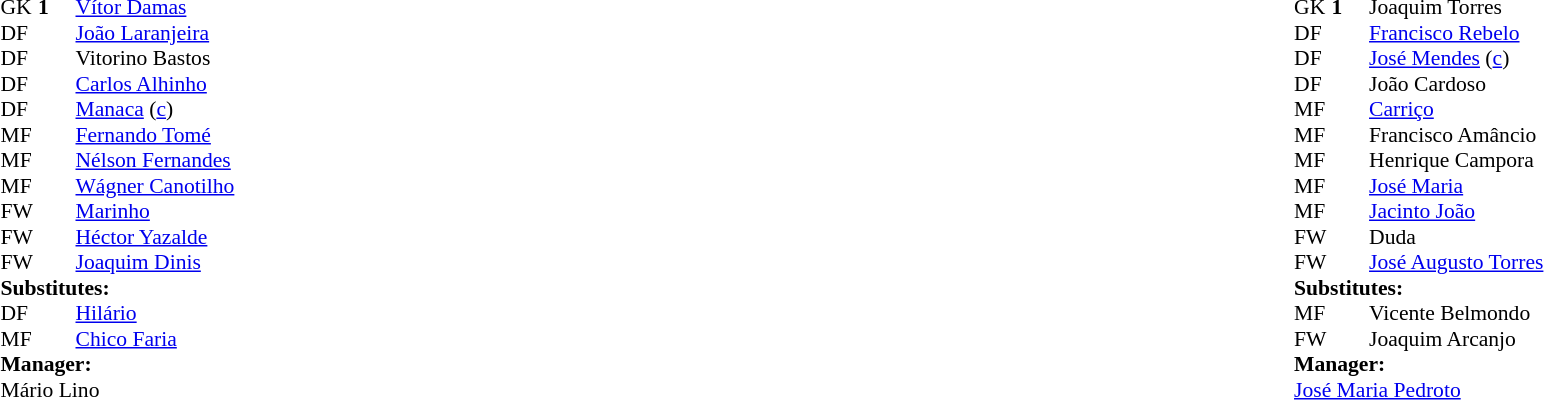<table width="100%">
<tr>
<td valign="top" width="50%"><br><table style="font-size: 90%" cellspacing="0" cellpadding="0">
<tr>
<td colspan="4"></td>
</tr>
<tr>
<th width=25></th>
<th width=25></th>
</tr>
<tr>
<td>GK</td>
<td><strong>1</strong></td>
<td> <a href='#'>Vítor Damas</a></td>
</tr>
<tr>
<td>DF</td>
<td></td>
<td> <a href='#'>João Laranjeira</a></td>
</tr>
<tr>
<td>DF</td>
<td></td>
<td> Vitorino Bastos</td>
</tr>
<tr>
<td>DF</td>
<td></td>
<td> <a href='#'>Carlos Alhinho</a></td>
</tr>
<tr>
<td>DF</td>
<td></td>
<td> <a href='#'>Manaca</a> (<a href='#'>c</a>)</td>
</tr>
<tr>
<td>MF</td>
<td></td>
<td> <a href='#'>Fernando Tomé</a></td>
<td></td>
<td></td>
</tr>
<tr>
<td>MF</td>
<td></td>
<td> <a href='#'>Nélson Fernandes</a></td>
</tr>
<tr>
<td>MF</td>
<td></td>
<td> <a href='#'>Wágner Canotilho</a></td>
</tr>
<tr>
<td>FW</td>
<td></td>
<td> <a href='#'>Marinho</a></td>
</tr>
<tr>
<td>FW</td>
<td></td>
<td> <a href='#'>Héctor Yazalde</a></td>
<td></td>
<td></td>
</tr>
<tr>
<td>FW</td>
<td></td>
<td> <a href='#'>Joaquim Dinis</a></td>
</tr>
<tr>
<td colspan=3><strong>Substitutes:</strong></td>
</tr>
<tr>
<td>DF</td>
<td></td>
<td> <a href='#'>Hilário</a></td>
<td></td>
<td></td>
</tr>
<tr>
<td>MF</td>
<td></td>
<td> <a href='#'>Chico Faria</a></td>
<td></td>
<td></td>
</tr>
<tr>
<td colspan=3><strong>Manager:</strong></td>
</tr>
<tr>
<td colspan=4> Mário Lino</td>
</tr>
</table>
</td>
<td valign="top"></td>
<td valign="top" width="50%"><br><table style="font-size: 90%" cellspacing="0" cellpadding="0" align=center>
<tr>
<td colspan="4"></td>
</tr>
<tr>
<th width=25></th>
<th width=25></th>
</tr>
<tr>
<td>GK</td>
<td><strong>1</strong></td>
<td> Joaquim Torres</td>
</tr>
<tr>
<td>DF</td>
<td></td>
<td> <a href='#'>Francisco Rebelo</a></td>
</tr>
<tr>
<td>DF</td>
<td></td>
<td> <a href='#'>José Mendes</a> (<a href='#'>c</a>)</td>
</tr>
<tr>
<td>DF</td>
<td></td>
<td> João Cardoso</td>
</tr>
<tr>
<td>MF</td>
<td></td>
<td> <a href='#'>Carriço</a></td>
</tr>
<tr>
<td>MF</td>
<td></td>
<td> Francisco Amâncio</td>
</tr>
<tr>
<td>MF</td>
<td></td>
<td> Henrique Campora</td>
<td></td>
<td></td>
</tr>
<tr>
<td>MF</td>
<td></td>
<td> <a href='#'>José Maria</a></td>
</tr>
<tr>
<td>MF</td>
<td></td>
<td> <a href='#'>Jacinto João</a></td>
<td></td>
<td></td>
</tr>
<tr>
<td>FW</td>
<td></td>
<td> Duda</td>
</tr>
<tr>
<td>FW</td>
<td></td>
<td> <a href='#'>José Augusto Torres</a></td>
</tr>
<tr>
<td colspan=3><strong>Substitutes:</strong></td>
</tr>
<tr>
<td>MF</td>
<td></td>
<td> Vicente Belmondo</td>
<td></td>
<td></td>
</tr>
<tr>
<td>FW</td>
<td></td>
<td> Joaquim Arcanjo</td>
<td></td>
<td></td>
</tr>
<tr>
<td colspan=3><strong>Manager:</strong></td>
</tr>
<tr>
<td colspan=4> <a href='#'>José Maria Pedroto</a></td>
</tr>
</table>
</td>
</tr>
</table>
